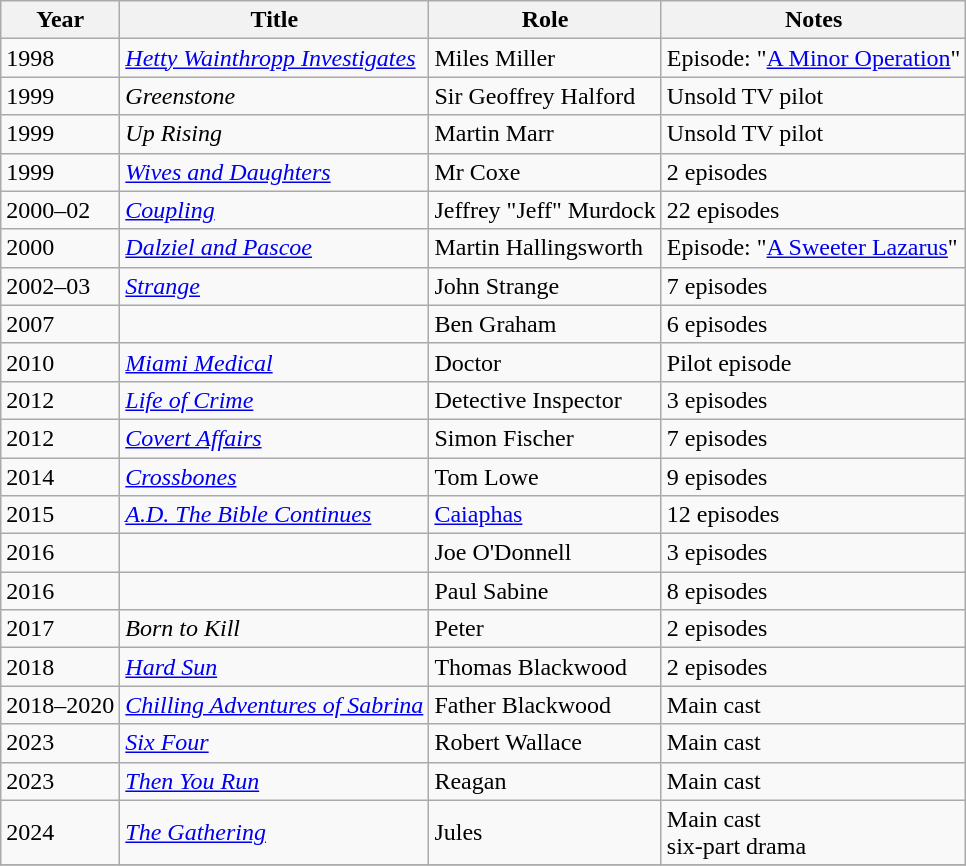<table class="wikitable sortable">
<tr>
<th>Year</th>
<th>Title</th>
<th>Role</th>
<th class=unsortable>Notes</th>
</tr>
<tr>
<td>1998</td>
<td><em><a href='#'>Hetty Wainthropp Investigates</a></em></td>
<td>Miles Miller</td>
<td>Episode: "<a href='#'>A Minor Operation</a>"</td>
</tr>
<tr>
<td>1999</td>
<td><em>Greenstone</em></td>
<td>Sir Geoffrey Halford</td>
<td>Unsold TV pilot</td>
</tr>
<tr>
<td>1999</td>
<td><em>Up Rising</em></td>
<td>Martin Marr</td>
<td>Unsold TV pilot</td>
</tr>
<tr>
<td>1999</td>
<td><em><a href='#'>Wives and Daughters</a></em></td>
<td>Mr Coxe</td>
<td>2 episodes</td>
</tr>
<tr>
<td>2000–02</td>
<td><em><a href='#'>Coupling</a></em></td>
<td>Jeffrey "Jeff" Murdock</td>
<td>22 episodes</td>
</tr>
<tr>
<td>2000</td>
<td><em><a href='#'>Dalziel and Pascoe</a></em></td>
<td>Martin Hallingsworth</td>
<td>Episode: "<a href='#'>A Sweeter Lazarus</a>"</td>
</tr>
<tr>
<td>2002–03</td>
<td><em><a href='#'>Strange</a></em></td>
<td>John Strange</td>
<td>7 episodes</td>
</tr>
<tr>
<td>2007</td>
<td><em></em></td>
<td>Ben Graham</td>
<td>6 episodes</td>
</tr>
<tr>
<td>2010</td>
<td><em><a href='#'>Miami Medical</a></em></td>
<td>Doctor</td>
<td>Pilot episode</td>
</tr>
<tr>
<td>2012</td>
<td><em><a href='#'>Life of Crime</a></em></td>
<td>Detective Inspector</td>
<td>3 episodes</td>
</tr>
<tr>
<td>2012</td>
<td><em><a href='#'>Covert Affairs</a></em></td>
<td>Simon Fischer</td>
<td>7 episodes</td>
</tr>
<tr>
<td>2014</td>
<td><em><a href='#'>Crossbones</a></em></td>
<td>Tom Lowe</td>
<td>9 episodes</td>
</tr>
<tr>
<td>2015</td>
<td><em><a href='#'>A.D. The Bible Continues</a></em></td>
<td><a href='#'>Caiaphas</a></td>
<td>12 episodes</td>
</tr>
<tr>
<td>2016</td>
<td><em></em></td>
<td>Joe O'Donnell</td>
<td>3 episodes</td>
</tr>
<tr>
<td>2016</td>
<td><em></em></td>
<td>Paul Sabine</td>
<td>8 episodes</td>
</tr>
<tr>
<td>2017</td>
<td><em>Born to Kill</em></td>
<td>Peter</td>
<td>2 episodes</td>
</tr>
<tr>
<td>2018</td>
<td><em><a href='#'>Hard Sun</a></em></td>
<td>Thomas Blackwood</td>
<td>2 episodes</td>
</tr>
<tr>
<td>2018–2020</td>
<td><em><a href='#'>Chilling Adventures of Sabrina</a></em></td>
<td>Father Blackwood</td>
<td>Main cast</td>
</tr>
<tr>
<td>2023</td>
<td><em><a href='#'>Six Four</a></em></td>
<td>Robert Wallace</td>
<td>Main cast</td>
</tr>
<tr>
<td>2023</td>
<td><em><a href='#'>Then You Run</a></em></td>
<td>Reagan</td>
<td>Main cast</td>
</tr>
<tr>
<td>2024</td>
<td><em><a href='#'>The Gathering</a></em></td>
<td>Jules</td>
<td>Main cast<br>six-part drama</td>
</tr>
<tr>
</tr>
</table>
